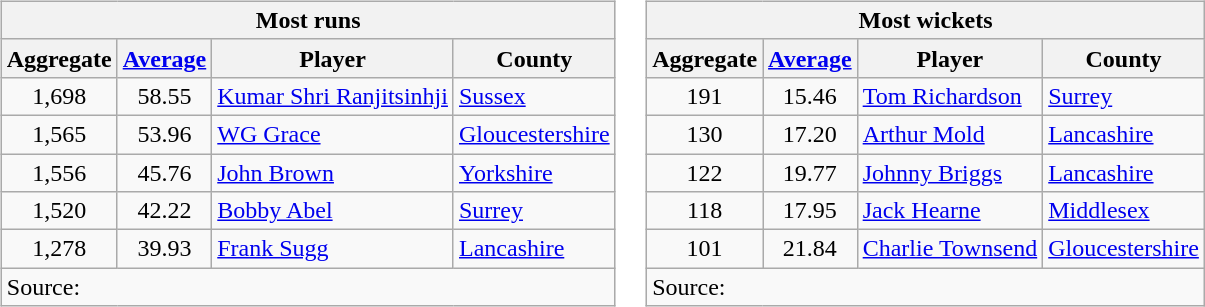<table>
<tr valign="top">
<td><br><table class="wikitable" style="text-align:left;">
<tr>
<th colspan=4>Most runs</th>
</tr>
<tr>
<th>Aggregate</th>
<th><a href='#'>Average</a></th>
<th>Player</th>
<th>County</th>
</tr>
<tr>
<td style="text-align:center;">1,698</td>
<td style="text-align:center;">58.55</td>
<td><a href='#'>Kumar Shri Ranjitsinhji</a></td>
<td><a href='#'>Sussex</a></td>
</tr>
<tr>
<td style="text-align:center;">1,565</td>
<td style="text-align:center;">53.96</td>
<td><a href='#'>WG Grace</a></td>
<td><a href='#'>Gloucestershire</a></td>
</tr>
<tr>
<td style="text-align:center;">1,556</td>
<td style="text-align:center;">45.76</td>
<td><a href='#'>John Brown</a></td>
<td><a href='#'>Yorkshire</a></td>
</tr>
<tr>
<td style="text-align:center;">1,520</td>
<td style="text-align:center;">42.22</td>
<td><a href='#'>Bobby Abel</a></td>
<td><a href='#'>Surrey</a></td>
</tr>
<tr>
<td style="text-align:center;">1,278</td>
<td style="text-align:center;">39.93</td>
<td><a href='#'>Frank Sugg</a></td>
<td><a href='#'>Lancashire</a></td>
</tr>
<tr>
<td colspan=4 align="left">Source:</td>
</tr>
</table>
</td>
<td><br><table class="wikitable" style="text-align:left;">
<tr>
<th colspan=4>Most wickets</th>
</tr>
<tr>
<th>Aggregate</th>
<th><a href='#'>Average</a></th>
<th>Player</th>
<th>County</th>
</tr>
<tr>
<td style="text-align:center;">191</td>
<td style="text-align:center;">15.46</td>
<td><a href='#'>Tom Richardson</a></td>
<td><a href='#'>Surrey</a></td>
</tr>
<tr>
<td style="text-align:center;">130</td>
<td style="text-align:center;">17.20</td>
<td><a href='#'>Arthur Mold</a></td>
<td><a href='#'>Lancashire</a></td>
</tr>
<tr>
<td style="text-align:center;">122</td>
<td style="text-align:center;">19.77</td>
<td><a href='#'>Johnny Briggs</a></td>
<td><a href='#'>Lancashire</a></td>
</tr>
<tr>
<td style="text-align:center;">118</td>
<td style="text-align:center;">17.95</td>
<td><a href='#'>Jack Hearne</a></td>
<td><a href='#'>Middlesex</a></td>
</tr>
<tr>
<td style="text-align:center;">101</td>
<td style="text-align:center;">21.84</td>
<td><a href='#'>Charlie Townsend</a></td>
<td><a href='#'>Gloucestershire</a></td>
</tr>
<tr>
<td colspan=4 align="left">Source:</td>
</tr>
</table>
</td>
</tr>
</table>
